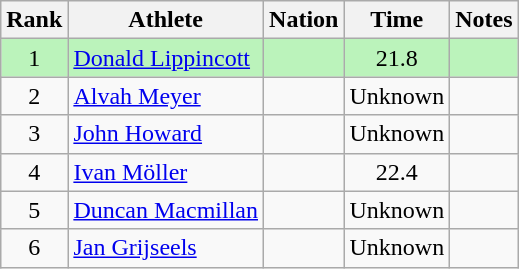<table class="wikitable sortable" style="text-align:center">
<tr>
<th>Rank</th>
<th>Athlete</th>
<th>Nation</th>
<th>Time</th>
<th>Notes</th>
</tr>
<tr bgcolor=bbf3bb>
<td>1</td>
<td align=left><a href='#'>Donald Lippincott</a></td>
<td align=left></td>
<td>21.8</td>
<td></td>
</tr>
<tr>
<td>2</td>
<td align=left><a href='#'>Alvah Meyer</a></td>
<td align=left></td>
<td data-sort-value=30.0>Unknown</td>
<td></td>
</tr>
<tr>
<td>3</td>
<td align=left><a href='#'>John Howard</a></td>
<td align=left></td>
<td data-sort-value=30.0>Unknown</td>
<td></td>
</tr>
<tr>
<td>4</td>
<td align=left><a href='#'>Ivan Möller</a></td>
<td align=left></td>
<td>22.4</td>
<td></td>
</tr>
<tr>
<td>5</td>
<td align=left><a href='#'>Duncan Macmillan</a></td>
<td align=left></td>
<td data-sort-value=30.0>Unknown</td>
<td></td>
</tr>
<tr>
<td>6</td>
<td align=left><a href='#'>Jan Grijseels</a></td>
<td align=left></td>
<td data-sort-value=30.0>Unknown</td>
<td></td>
</tr>
</table>
